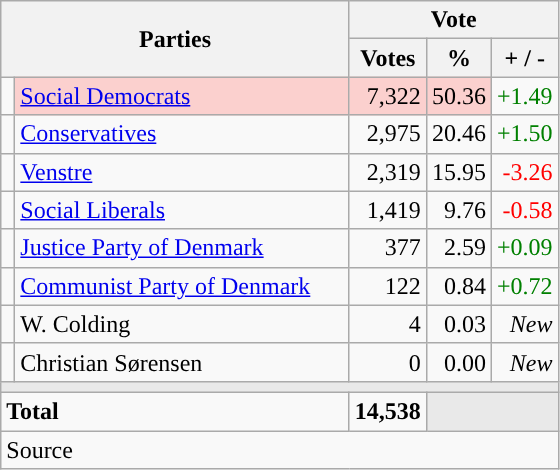<table class="wikitable" style="text-align:right;">
<tr>
<th style="text-align:centre;" rowspan="2" colspan="2" width="225">Parties</th>
<th colspan="3">Vote</th>
</tr>
<tr>
<th width="15">Votes</th>
<th width="15">%</th>
<th width="15">+ / -</th>
</tr>
<tr>
<td width="2" style="color:inherit;background:"></td>
<td bgcolor=#fbd0ce  align="left"><a href='#'>Social Democrats</a></td>
<td bgcolor=#fbd0ce>7,322</td>
<td bgcolor=#fbd0ce>50.36</td>
<td style=color:green;>+1.49</td>
</tr>
<tr>
<td width="2" style="color:inherit;background:"></td>
<td align="left"><a href='#'>Conservatives</a></td>
<td>2,975</td>
<td>20.46</td>
<td style=color:green;>+1.50</td>
</tr>
<tr>
<td width="2" style="color:inherit;background:"></td>
<td align="left"><a href='#'>Venstre</a></td>
<td>2,319</td>
<td>15.95</td>
<td style=color:red;>-3.26</td>
</tr>
<tr>
<td width="2" style="color:inherit;background:"></td>
<td align="left"><a href='#'>Social Liberals</a></td>
<td>1,419</td>
<td>9.76</td>
<td style=color:red;>-0.58</td>
</tr>
<tr>
<td width="2" style="color:inherit;background:"></td>
<td align="left"><a href='#'>Justice Party of Denmark</a></td>
<td>377</td>
<td>2.59</td>
<td style=color:green;>+0.09</td>
</tr>
<tr>
<td width="2" style="color:inherit;background:"></td>
<td align="left"><a href='#'>Communist Party of Denmark</a></td>
<td>122</td>
<td>0.84</td>
<td style=color:green;>+0.72</td>
</tr>
<tr>
<td width="2" style="color:inherit;background:"></td>
<td align="left">W. Colding</td>
<td>4</td>
<td>0.03</td>
<td><em>New</em></td>
</tr>
<tr>
<td width="2" style="color:inherit;background:"></td>
<td align="left">Christian Sørensen</td>
<td>0</td>
<td>0.00</td>
<td><em>New</em></td>
</tr>
<tr>
<td colspan="7" bgcolor="#E9E9E9"></td>
</tr>
<tr>
<td align="left" colspan="2"><strong>Total</strong></td>
<td><strong>14,538</strong></td>
<td bgcolor="#E9E9E9" colspan="2"></td>
</tr>
<tr>
<td align="left" colspan="6">Source</td>
</tr>
</table>
